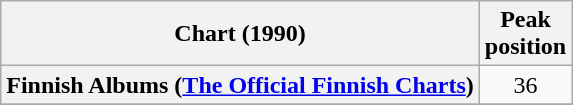<table class="wikitable sortable plainrowheaders">
<tr>
<th>Chart (1990)</th>
<th>Peak<br>position</th>
</tr>
<tr>
<th scope="row">Finnish Albums (<a href='#'>The Official Finnish Charts</a>)</th>
<td align="center">36</td>
</tr>
<tr>
</tr>
<tr>
</tr>
</table>
